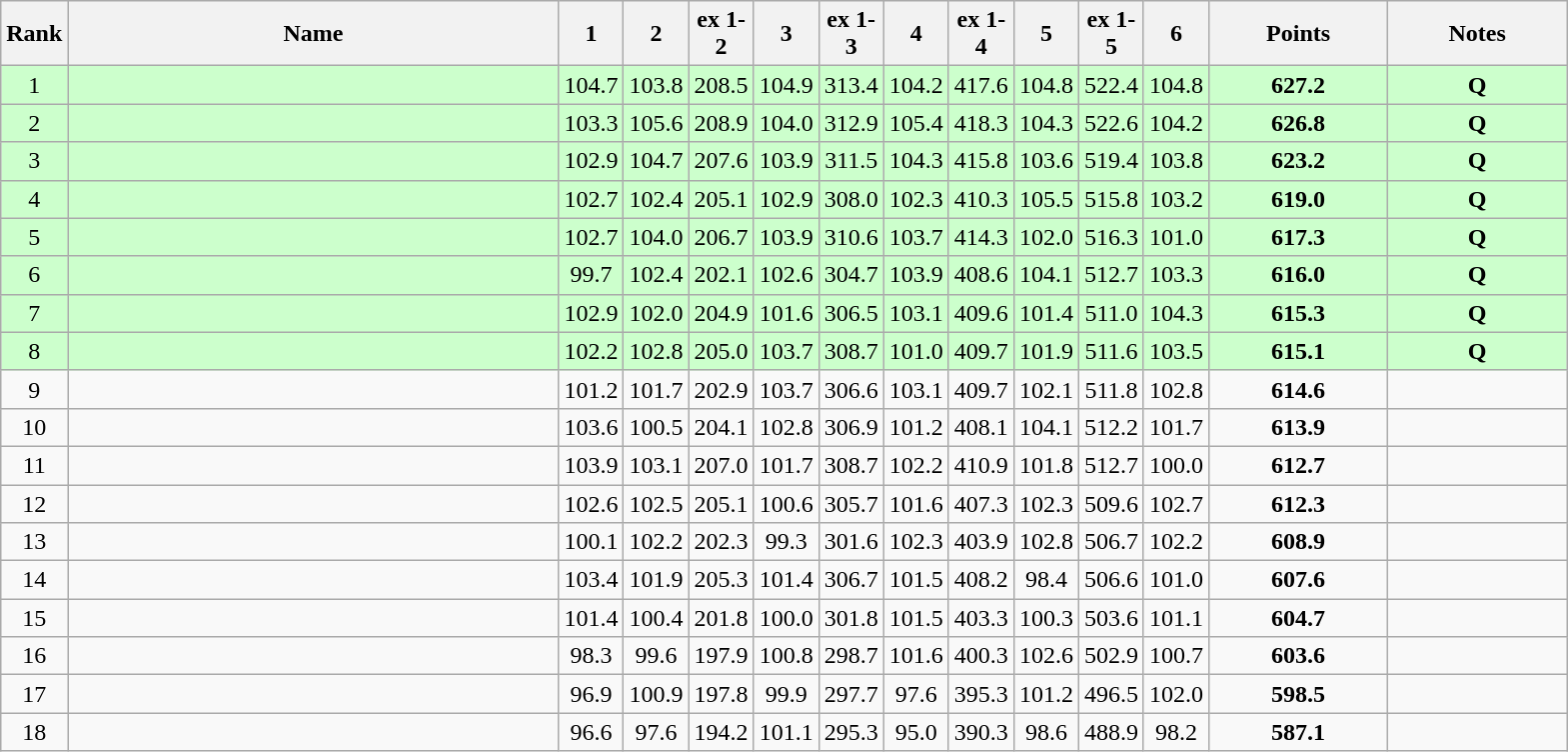<table class="wikitable sortable" style="text-align:center;">
<tr>
<th>Rank</th>
<th style="width:20em;">Name</th>
<th style="width:2em;">1</th>
<th style="width:2em;">2</th>
<th style="width:2em;">ex 1-2</th>
<th style="width:2em;">3</th>
<th style="width:2em;">ex 1-3</th>
<th style="width:2em;">4</th>
<th style="width:2em;">ex 1-4</th>
<th style="width:2em;">5</th>
<th style="width:2em;">ex 1-5</th>
<th style="width:2em;">6</th>
<th style="width:7em;">Points</th>
<th style="width:7em;">Notes</th>
</tr>
<tr bgcolor=ccffcc>
<td>1</td>
<td align=left></td>
<td>104.7</td>
<td>103.8</td>
<td>208.5</td>
<td>104.9</td>
<td>313.4</td>
<td>104.2</td>
<td>417.6</td>
<td>104.8</td>
<td>522.4</td>
<td>104.8</td>
<td><strong>627.2</strong></td>
<td><strong>Q</strong></td>
</tr>
<tr bgcolor=ccffcc>
<td>2</td>
<td align=left></td>
<td>103.3</td>
<td>105.6</td>
<td>208.9</td>
<td>104.0</td>
<td>312.9</td>
<td>105.4</td>
<td>418.3</td>
<td>104.3</td>
<td>522.6</td>
<td>104.2</td>
<td><strong>626.8</strong></td>
<td><strong>Q</strong></td>
</tr>
<tr bgcolor=ccffcc>
<td>3</td>
<td align=left></td>
<td>102.9</td>
<td>104.7</td>
<td>207.6</td>
<td>103.9</td>
<td>311.5</td>
<td>104.3</td>
<td>415.8</td>
<td>103.6</td>
<td>519.4</td>
<td>103.8</td>
<td><strong>623.2</strong></td>
<td><strong>Q</strong></td>
</tr>
<tr bgcolor=ccffcc>
<td>4</td>
<td align=left></td>
<td>102.7</td>
<td>102.4</td>
<td>205.1</td>
<td>102.9</td>
<td>308.0</td>
<td>102.3</td>
<td>410.3</td>
<td>105.5</td>
<td>515.8</td>
<td>103.2</td>
<td><strong>619.0</strong></td>
<td><strong>Q</strong></td>
</tr>
<tr bgcolor=ccffcc>
<td>5</td>
<td align=left></td>
<td>102.7</td>
<td>104.0</td>
<td>206.7</td>
<td>103.9</td>
<td>310.6</td>
<td>103.7</td>
<td>414.3</td>
<td>102.0</td>
<td>516.3</td>
<td>101.0</td>
<td><strong>617.3</strong></td>
<td><strong>Q</strong></td>
</tr>
<tr bgcolor=ccffcc>
<td>6</td>
<td align=left></td>
<td>99.7</td>
<td>102.4</td>
<td>202.1</td>
<td>102.6</td>
<td>304.7</td>
<td>103.9</td>
<td>408.6</td>
<td>104.1</td>
<td>512.7</td>
<td>103.3</td>
<td><strong>616.0</strong></td>
<td><strong>Q</strong></td>
</tr>
<tr bgcolor=ccffcc>
<td>7</td>
<td align=left></td>
<td>102.9</td>
<td>102.0</td>
<td>204.9</td>
<td>101.6</td>
<td>306.5</td>
<td>103.1</td>
<td>409.6</td>
<td>101.4</td>
<td>511.0</td>
<td>104.3</td>
<td><strong>615.3</strong></td>
<td><strong>Q</strong></td>
</tr>
<tr bgcolor=ccffcc>
<td>8</td>
<td align=left></td>
<td>102.2</td>
<td>102.8</td>
<td>205.0</td>
<td>103.7</td>
<td>308.7</td>
<td>101.0</td>
<td>409.7</td>
<td>101.9</td>
<td>511.6</td>
<td>103.5</td>
<td><strong>615.1</strong></td>
<td><strong>Q</strong></td>
</tr>
<tr>
<td>9</td>
<td align=left></td>
<td>101.2</td>
<td>101.7</td>
<td>202.9</td>
<td>103.7</td>
<td>306.6</td>
<td>103.1</td>
<td>409.7</td>
<td>102.1</td>
<td>511.8</td>
<td>102.8</td>
<td><strong>614.6</strong></td>
<td></td>
</tr>
<tr>
<td>10</td>
<td align=left></td>
<td>103.6</td>
<td>100.5</td>
<td>204.1</td>
<td>102.8</td>
<td>306.9</td>
<td>101.2</td>
<td>408.1</td>
<td>104.1</td>
<td>512.2</td>
<td>101.7</td>
<td><strong>613.9</strong></td>
<td></td>
</tr>
<tr>
<td>11</td>
<td align=left></td>
<td>103.9</td>
<td>103.1</td>
<td>207.0</td>
<td>101.7</td>
<td>308.7</td>
<td>102.2</td>
<td>410.9</td>
<td>101.8</td>
<td>512.7</td>
<td>100.0</td>
<td><strong>612.7</strong></td>
<td></td>
</tr>
<tr>
<td>12</td>
<td align=left></td>
<td>102.6</td>
<td>102.5</td>
<td>205.1</td>
<td>100.6</td>
<td>305.7</td>
<td>101.6</td>
<td>407.3</td>
<td>102.3</td>
<td>509.6</td>
<td>102.7</td>
<td><strong>612.3</strong></td>
<td></td>
</tr>
<tr>
<td>13</td>
<td align=left></td>
<td>100.1</td>
<td>102.2</td>
<td>202.3</td>
<td>99.3</td>
<td>301.6</td>
<td>102.3</td>
<td>403.9</td>
<td>102.8</td>
<td>506.7</td>
<td>102.2</td>
<td><strong>608.9</strong></td>
<td></td>
</tr>
<tr>
<td>14</td>
<td align=left></td>
<td>103.4</td>
<td>101.9</td>
<td>205.3</td>
<td>101.4</td>
<td>306.7</td>
<td>101.5</td>
<td>408.2</td>
<td>98.4</td>
<td>506.6</td>
<td>101.0</td>
<td><strong>607.6</strong></td>
<td></td>
</tr>
<tr>
<td>15</td>
<td align=left></td>
<td>101.4</td>
<td>100.4</td>
<td>201.8</td>
<td>100.0</td>
<td>301.8</td>
<td>101.5</td>
<td>403.3</td>
<td>100.3</td>
<td>503.6</td>
<td>101.1</td>
<td><strong>604.7</strong></td>
<td></td>
</tr>
<tr>
<td>16</td>
<td align=left></td>
<td>98.3</td>
<td>99.6</td>
<td>197.9</td>
<td>100.8</td>
<td>298.7</td>
<td>101.6</td>
<td>400.3</td>
<td>102.6</td>
<td>502.9</td>
<td>100.7</td>
<td><strong>603.6</strong></td>
<td></td>
</tr>
<tr>
<td>17</td>
<td align=left></td>
<td>96.9</td>
<td>100.9</td>
<td>197.8</td>
<td>99.9</td>
<td>297.7</td>
<td>97.6</td>
<td>395.3</td>
<td>101.2</td>
<td>496.5</td>
<td>102.0</td>
<td><strong>598.5</strong></td>
<td></td>
</tr>
<tr>
<td>18</td>
<td align=left></td>
<td>96.6</td>
<td>97.6</td>
<td>194.2</td>
<td>101.1</td>
<td>295.3</td>
<td>95.0</td>
<td>390.3</td>
<td>98.6</td>
<td>488.9</td>
<td>98.2</td>
<td><strong>587.1</strong></td>
<td></td>
</tr>
</table>
